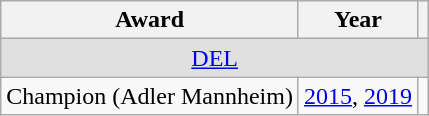<table class="wikitable">
<tr>
<th>Award</th>
<th>Year</th>
<th></th>
</tr>
<tr ALIGN="center" bgcolor="#e0e0e0">
<td colspan="3"><a href='#'>DEL</a></td>
</tr>
<tr>
<td>Champion (Adler Mannheim)</td>
<td><a href='#'>2015</a>, <a href='#'>2019</a></td>
<td></td>
</tr>
</table>
